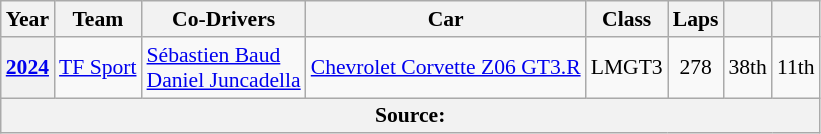<table class="wikitable" style="text-align:center; font-size:90%">
<tr>
<th>Year</th>
<th>Team</th>
<th>Co-Drivers</th>
<th>Car</th>
<th>Class</th>
<th>Laps</th>
<th></th>
<th></th>
</tr>
<tr>
<th><a href='#'>2024</a></th>
<td align="left"nowrap> <a href='#'>TF Sport</a></td>
<td align="left"nowrap> <a href='#'>Sébastien Baud</a><br> <a href='#'>Daniel Juncadella</a></td>
<td align="left"nowrap><a href='#'>Chevrolet Corvette Z06 GT3.R</a></td>
<td>LMGT3</td>
<td>278</td>
<td>38th</td>
<td>11th</td>
</tr>
<tr>
<th colspan="20">Source:</th>
</tr>
</table>
